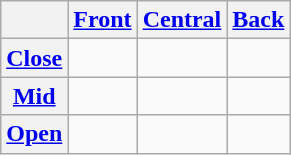<table class="wikitable" style=text-align:center>
<tr>
<th></th>
<th><a href='#'>Front</a></th>
<th><a href='#'>Central</a></th>
<th><a href='#'>Back</a></th>
</tr>
<tr>
<th><a href='#'>Close</a></th>
<td> </td>
<td></td>
<td> </td>
</tr>
<tr>
<th><a href='#'>Mid</a></th>
<td> </td>
<td></td>
<td> </td>
</tr>
<tr>
<th><a href='#'>Open</a></th>
<td></td>
<td> </td>
<td></td>
</tr>
</table>
